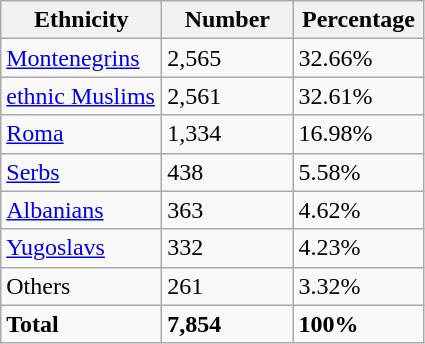<table class="wikitable">
<tr>
<th width="100px">Ethnicity</th>
<th width="80px">Number</th>
<th width="80px">Percentage</th>
</tr>
<tr>
<td><a href='#'>Montenegrins</a></td>
<td>2,565</td>
<td>32.66%</td>
</tr>
<tr>
<td><a href='#'>ethnic Muslims</a></td>
<td>2,561</td>
<td>32.61%</td>
</tr>
<tr>
<td><a href='#'>Roma</a></td>
<td>1,334</td>
<td>16.98%</td>
</tr>
<tr>
<td><a href='#'>Serbs</a></td>
<td>438</td>
<td>5.58%</td>
</tr>
<tr>
<td><a href='#'>Albanians</a></td>
<td>363</td>
<td>4.62%</td>
</tr>
<tr>
<td><a href='#'>Yugoslavs</a></td>
<td>332</td>
<td>4.23%</td>
</tr>
<tr>
<td>Others</td>
<td>261</td>
<td>3.32%</td>
</tr>
<tr>
<td><strong>Total</strong></td>
<td><strong>7,854</strong></td>
<td><strong>100%</strong></td>
</tr>
</table>
